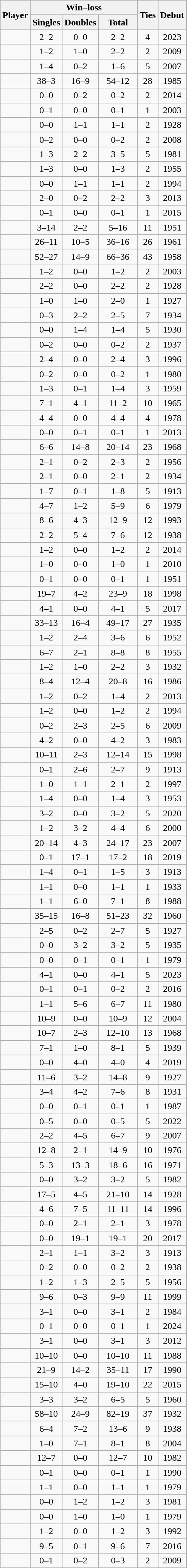<table class="wikitable sortable" style=text-align:center>
<tr>
<th rowspan="2">Player</th>
<th colspan="3">Win–loss</th>
<th rowspan="2">Ties</th>
<th rowspan="2">Debut</th>
</tr>
<tr>
<th>Singles</th>
<th>Doubles</th>
<th width=60>Total</th>
</tr>
<tr>
<td align=left></td>
<td>2–2</td>
<td>0–0</td>
<td>2–2</td>
<td>4</td>
<td>2023</td>
</tr>
<tr>
<td align=left></td>
<td>1–2</td>
<td>1–0</td>
<td>2–2</td>
<td>2</td>
<td>2009</td>
</tr>
<tr>
<td align=left></td>
<td>1–4</td>
<td>0–2</td>
<td>1–6</td>
<td>5</td>
<td>2007</td>
</tr>
<tr>
<td align=left></td>
<td>38–3</td>
<td>16–9</td>
<td>54–12</td>
<td>28</td>
<td>1985</td>
</tr>
<tr>
<td align=left></td>
<td>0–0</td>
<td>0–2</td>
<td>0–2</td>
<td>2</td>
<td>2014</td>
</tr>
<tr>
<td align=left></td>
<td>0–1</td>
<td>0–0</td>
<td>0–1</td>
<td>1</td>
<td>2003</td>
</tr>
<tr>
<td align=left></td>
<td>0–0</td>
<td>1–1</td>
<td>1–1</td>
<td>2</td>
<td>1928</td>
</tr>
<tr>
<td align=left></td>
<td>0–2</td>
<td>0–0</td>
<td>0–2</td>
<td>2</td>
<td>2008</td>
</tr>
<tr>
<td align=left></td>
<td>1–3</td>
<td>2–2</td>
<td>3–5</td>
<td>5</td>
<td>1981</td>
</tr>
<tr>
<td align=left></td>
<td>1–3</td>
<td>0–0</td>
<td>1–3</td>
<td>2</td>
<td>1955</td>
</tr>
<tr>
<td align=left></td>
<td>0–0</td>
<td>1–1</td>
<td>1–1</td>
<td>2</td>
<td>1994</td>
</tr>
<tr>
<td align=left></td>
<td>2–0</td>
<td>0–2</td>
<td>2–2</td>
<td>3</td>
<td>2013</td>
</tr>
<tr>
<td align=left></td>
<td>0–1</td>
<td>0–0</td>
<td>0–1</td>
<td>1</td>
<td>2015</td>
</tr>
<tr>
<td align=left></td>
<td>3–14</td>
<td>2–2</td>
<td>5–16</td>
<td>11</td>
<td>1951</td>
</tr>
<tr>
<td align=left></td>
<td>26–11</td>
<td>10–5</td>
<td>36–16</td>
<td>26</td>
<td>1961</td>
</tr>
<tr>
<td align=left></td>
<td>52–27</td>
<td>14–9</td>
<td>66–36</td>
<td>43</td>
<td>1958</td>
</tr>
<tr>
<td align=left></td>
<td>1–2</td>
<td>0–0</td>
<td>1–2</td>
<td>2</td>
<td>2003</td>
</tr>
<tr>
<td align=left></td>
<td>2–2</td>
<td>0–0</td>
<td>2–2</td>
<td>2</td>
<td>1928</td>
</tr>
<tr>
<td align=left></td>
<td>1–0</td>
<td>1–0</td>
<td>2–0</td>
<td>1</td>
<td>1927</td>
</tr>
<tr>
<td align=left></td>
<td>0–3</td>
<td>2–2</td>
<td>2–5</td>
<td>7</td>
<td>1934</td>
</tr>
<tr>
<td align=left></td>
<td>0–0</td>
<td>1–4</td>
<td>1–4</td>
<td>5</td>
<td>1930</td>
</tr>
<tr>
<td align=left></td>
<td>0–2</td>
<td>0–0</td>
<td>0–2</td>
<td>2</td>
<td>1937</td>
</tr>
<tr>
<td align=left></td>
<td>2–4</td>
<td>0–0</td>
<td>2–4</td>
<td>3</td>
<td>1996</td>
</tr>
<tr>
<td align=left></td>
<td>0–2</td>
<td>0–0</td>
<td>0–2</td>
<td>1</td>
<td>1980</td>
</tr>
<tr>
<td align=left></td>
<td>1–3</td>
<td>0–1</td>
<td>1–4</td>
<td>3</td>
<td>1959</td>
</tr>
<tr>
<td align=left></td>
<td>7–1</td>
<td>4–1</td>
<td>11–2</td>
<td>10</td>
<td>1965</td>
</tr>
<tr>
<td align=left></td>
<td>4–4</td>
<td>0–0</td>
<td>4–4</td>
<td>4</td>
<td>1978</td>
</tr>
<tr>
<td align=left></td>
<td>0–0</td>
<td>0–1</td>
<td>0–1</td>
<td>1</td>
<td>2013</td>
</tr>
<tr>
<td align=left></td>
<td>6–6</td>
<td>14–8</td>
<td>20–14</td>
<td>23</td>
<td>1968</td>
</tr>
<tr>
<td align=left></td>
<td>2–1</td>
<td>0–2</td>
<td>2–3</td>
<td>2</td>
<td>1956</td>
</tr>
<tr>
<td align=left></td>
<td>2–1</td>
<td>0–0</td>
<td>2–1</td>
<td>2</td>
<td>1934</td>
</tr>
<tr>
<td align=left></td>
<td>1–7</td>
<td>0–1</td>
<td>1–8</td>
<td>5</td>
<td>1913</td>
</tr>
<tr>
<td align=left></td>
<td>4–7</td>
<td>1–2</td>
<td>5–9</td>
<td>6</td>
<td>1979</td>
</tr>
<tr>
<td align=left></td>
<td>8–6</td>
<td>4–3</td>
<td>12–9</td>
<td>12</td>
<td>1993</td>
</tr>
<tr>
<td align=left></td>
<td>2–2</td>
<td>5–4</td>
<td>7–6</td>
<td>12</td>
<td>1938</td>
</tr>
<tr>
<td align=left></td>
<td>1–2</td>
<td>0–0</td>
<td>1–2</td>
<td>2</td>
<td>2014</td>
</tr>
<tr>
<td align=left></td>
<td>1–0</td>
<td>0–0</td>
<td>1–0</td>
<td>1</td>
<td>2010</td>
</tr>
<tr>
<td align=left></td>
<td>0–1</td>
<td>0–0</td>
<td>0–1</td>
<td>1</td>
<td>1951</td>
</tr>
<tr>
<td align=left></td>
<td>19–7</td>
<td>4–2</td>
<td>23–9</td>
<td>18</td>
<td>1998</td>
</tr>
<tr>
<td align=left></td>
<td>4–1</td>
<td>0–0</td>
<td>4–1</td>
<td>5</td>
<td>2017</td>
</tr>
<tr>
<td align=left></td>
<td>33–13</td>
<td>16–4</td>
<td>49–17</td>
<td>27</td>
<td>1935</td>
</tr>
<tr>
<td align=left></td>
<td>1–2</td>
<td>2–4</td>
<td>3–6</td>
<td>6</td>
<td>1952</td>
</tr>
<tr>
<td align=left></td>
<td>6–7</td>
<td>2–1</td>
<td>8–8</td>
<td>8</td>
<td>1955</td>
</tr>
<tr>
<td align=left></td>
<td>1–2</td>
<td>1–0</td>
<td>2–2</td>
<td>3</td>
<td>1932</td>
</tr>
<tr>
<td align=left></td>
<td>8–4</td>
<td>12–4</td>
<td>20–8</td>
<td>16</td>
<td>1986</td>
</tr>
<tr>
<td align=left></td>
<td>1–2</td>
<td>0–2</td>
<td>1–4</td>
<td>2</td>
<td>2013</td>
</tr>
<tr>
<td align=left></td>
<td>1–2</td>
<td>0–0</td>
<td>1–2</td>
<td>2</td>
<td>1994</td>
</tr>
<tr>
<td align=left></td>
<td>0–2</td>
<td>2–3</td>
<td>2–5</td>
<td>6</td>
<td>2009</td>
</tr>
<tr>
<td align=left></td>
<td>4–2</td>
<td>0–0</td>
<td>4–2</td>
<td>3</td>
<td>1983</td>
</tr>
<tr>
<td align=left></td>
<td>10–11</td>
<td>2–3</td>
<td>12–14</td>
<td>15</td>
<td>1998</td>
</tr>
<tr>
<td align=left></td>
<td>0–1</td>
<td>2–6</td>
<td>2–7</td>
<td>9</td>
<td>1913</td>
</tr>
<tr>
<td align=left></td>
<td>1–0</td>
<td>1–1</td>
<td>2–1</td>
<td>2</td>
<td>1997</td>
</tr>
<tr>
<td align=left></td>
<td>1–4</td>
<td>0–0</td>
<td>1–4</td>
<td>3</td>
<td>1953</td>
</tr>
<tr>
<td align=left></td>
<td>3–2</td>
<td>0–0</td>
<td>3–2</td>
<td>5</td>
<td>2020</td>
</tr>
<tr>
<td align=left></td>
<td>1–2</td>
<td>3–2</td>
<td>4–4</td>
<td>6</td>
<td>2000</td>
</tr>
<tr>
<td align=left></td>
<td>20–14</td>
<td>4–3</td>
<td>24–17</td>
<td>23</td>
<td>2007</td>
</tr>
<tr>
<td align=left></td>
<td>0–1</td>
<td>17–1</td>
<td>17–2</td>
<td>18</td>
<td>2019</td>
</tr>
<tr>
<td align=left></td>
<td>1–4</td>
<td>0–1</td>
<td>1–5</td>
<td>3</td>
<td>1913</td>
</tr>
<tr>
<td align=left></td>
<td>1–1</td>
<td>0–0</td>
<td>1–1</td>
<td>1</td>
<td>1933</td>
</tr>
<tr>
<td align=left></td>
<td>1–1</td>
<td>6–0</td>
<td>7–1</td>
<td>8</td>
<td>1988</td>
</tr>
<tr>
<td align=left></td>
<td>35–15</td>
<td>16–8</td>
<td>51–23</td>
<td>32</td>
<td>1960</td>
</tr>
<tr>
<td align=left></td>
<td>2–5</td>
<td>0–2</td>
<td>2–7</td>
<td>5</td>
<td>1927</td>
</tr>
<tr>
<td align=left></td>
<td>0–0</td>
<td>3–2</td>
<td>3–2</td>
<td>5</td>
<td>1935</td>
</tr>
<tr>
<td align=left></td>
<td>0–0</td>
<td>0–1</td>
<td>0–1</td>
<td>1</td>
<td>1979</td>
</tr>
<tr>
<td align=left></td>
<td>4–1</td>
<td>0–0</td>
<td>4–1</td>
<td>5</td>
<td>2023</td>
</tr>
<tr>
<td align=left></td>
<td>0–1</td>
<td>0–1</td>
<td>0–2</td>
<td>2</td>
<td>2016</td>
</tr>
<tr>
<td align=left></td>
<td>1–1</td>
<td>5–6</td>
<td>6–7</td>
<td>11</td>
<td>1980</td>
</tr>
<tr>
<td align=left></td>
<td>10–9</td>
<td>0–0</td>
<td>10–9</td>
<td>12</td>
<td>2004</td>
</tr>
<tr>
<td align=left></td>
<td>10–7</td>
<td>2–3</td>
<td>12–10</td>
<td>13</td>
<td>1968</td>
</tr>
<tr>
<td align=left></td>
<td>7–1</td>
<td>1–0</td>
<td>8–1</td>
<td>5</td>
<td>1939</td>
</tr>
<tr>
<td align=left></td>
<td>0–0</td>
<td>4–0</td>
<td>4–0</td>
<td>4</td>
<td>2019</td>
</tr>
<tr>
<td align=left></td>
<td>11–6</td>
<td>3–2</td>
<td>14–8</td>
<td>9</td>
<td>1927</td>
</tr>
<tr>
<td align=left></td>
<td>3–4</td>
<td>4–2</td>
<td>7–6</td>
<td>8</td>
<td>1931</td>
</tr>
<tr>
<td align=left></td>
<td>0–0</td>
<td>0–1</td>
<td>0–1</td>
<td>1</td>
<td>1987</td>
</tr>
<tr>
<td align=left></td>
<td>0–5</td>
<td>0–0</td>
<td>0–5</td>
<td>5</td>
<td>2022</td>
</tr>
<tr>
<td align=left></td>
<td>2–2</td>
<td>4–5</td>
<td>6–7</td>
<td>9</td>
<td>2007</td>
</tr>
<tr>
<td align=left></td>
<td>12–8</td>
<td>2–1</td>
<td>14–9</td>
<td>10</td>
<td>1976</td>
</tr>
<tr>
<td align=left></td>
<td>5–3</td>
<td>13–3</td>
<td>18–6</td>
<td>16</td>
<td>1971</td>
</tr>
<tr>
<td align=left></td>
<td>0–0</td>
<td>3–2</td>
<td>3–2</td>
<td>5</td>
<td>1982</td>
</tr>
<tr>
<td align=left></td>
<td>17–5</td>
<td>4–5</td>
<td>21–10</td>
<td>14</td>
<td>1928</td>
</tr>
<tr>
<td align=left></td>
<td>4–6</td>
<td>7–5</td>
<td>11–11</td>
<td>14</td>
<td>1996</td>
</tr>
<tr>
<td align=left></td>
<td>0–0</td>
<td>2–1</td>
<td>2–1</td>
<td>3</td>
<td>1978</td>
</tr>
<tr>
<td align=left></td>
<td>0–0</td>
<td>19–1</td>
<td>19–1</td>
<td>20</td>
<td>2017</td>
</tr>
<tr>
<td align=left></td>
<td>2–1</td>
<td>1–1</td>
<td>3–2</td>
<td>3</td>
<td>1913</td>
</tr>
<tr>
<td align=left></td>
<td>0–2</td>
<td>0–0</td>
<td>0–2</td>
<td>2</td>
<td>1938</td>
</tr>
<tr>
<td align=left></td>
<td>1–2</td>
<td>1–3</td>
<td>2–5</td>
<td>5</td>
<td>1956</td>
</tr>
<tr>
<td align=left></td>
<td>9–6</td>
<td>0–3</td>
<td>9–9</td>
<td>11</td>
<td>1999</td>
</tr>
<tr>
<td align=left></td>
<td>3–1</td>
<td>0–0</td>
<td>3–1</td>
<td>2</td>
<td>1984</td>
</tr>
<tr>
<td align=left></td>
<td>0–1</td>
<td>0–0</td>
<td>0–1</td>
<td>1</td>
<td>2024</td>
</tr>
<tr>
<td align=left></td>
<td>3–1</td>
<td>0–0</td>
<td>3–1</td>
<td>3</td>
<td>2012</td>
</tr>
<tr>
<td align=left></td>
<td>10–10</td>
<td>0–0</td>
<td>10–10</td>
<td>11</td>
<td>1988</td>
</tr>
<tr>
<td align=left></td>
<td>21–9</td>
<td>14–2</td>
<td>35–11</td>
<td>17</td>
<td>1990</td>
</tr>
<tr>
<td align=left></td>
<td>15–10</td>
<td>4–0</td>
<td>19–10</td>
<td>22</td>
<td>2015</td>
</tr>
<tr>
<td align=left></td>
<td>3–3</td>
<td>3–2</td>
<td>6–5</td>
<td>5</td>
<td>1960</td>
</tr>
<tr>
<td align=left></td>
<td>58–10</td>
<td>24–9</td>
<td>82–19</td>
<td>37</td>
<td>1932</td>
</tr>
<tr>
<td align=left></td>
<td>6–4</td>
<td>7–2</td>
<td>13–6</td>
<td>9</td>
<td>1938</td>
</tr>
<tr>
<td align=left></td>
<td>1–0</td>
<td>7–1</td>
<td>8–1</td>
<td>8</td>
<td>2004</td>
</tr>
<tr>
<td align=left></td>
<td>12–7</td>
<td>0–0</td>
<td>12–7</td>
<td>10</td>
<td>1982</td>
</tr>
<tr>
<td align=left></td>
<td>0–1</td>
<td>0–0</td>
<td>0–1</td>
<td>1</td>
<td>1990</td>
</tr>
<tr>
<td align=left></td>
<td>1–1</td>
<td>0–0</td>
<td>1–1</td>
<td>1</td>
<td>1979</td>
</tr>
<tr>
<td align=left></td>
<td>0–0</td>
<td>1–2</td>
<td>1–2</td>
<td>3</td>
<td>1981</td>
</tr>
<tr>
<td align=left></td>
<td>0–0</td>
<td>1–0</td>
<td>1–0</td>
<td>1</td>
<td>1979</td>
</tr>
<tr>
<td align=left></td>
<td>1–2</td>
<td>0–0</td>
<td>1–2</td>
<td>3</td>
<td>1992</td>
</tr>
<tr>
<td align=left></td>
<td>9–5</td>
<td>0–1</td>
<td>9–6</td>
<td>7</td>
<td>2016</td>
</tr>
<tr>
<td align=left></td>
<td>0–1</td>
<td>0–2</td>
<td>0–3</td>
<td>2</td>
<td>2009</td>
</tr>
</table>
